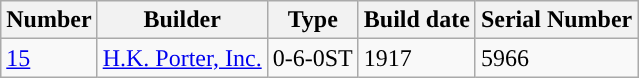<table class="wikitable">
<tr>
<th>Number</th>
<th>Builder</th>
<th>Type</th>
<th>Build date</th>
<th>Serial Number</th>
</tr>
<tr>
<td><a href='#'>15</a></td>
<td><a href='#'>H.K. Porter, Inc.</a></td>
<td>0-6-0ST</td>
<td>1917</td>
<td>5966</td>
</tr>
</table>
